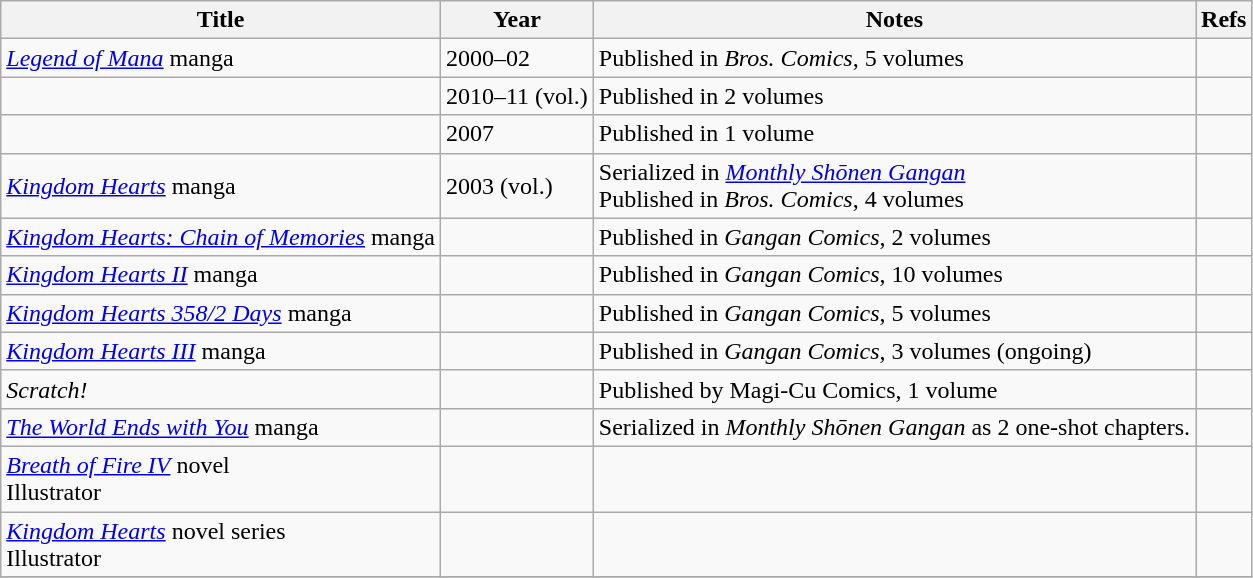<table class="wikitable sortable">
<tr>
<th>Title</th>
<th>Year</th>
<th>Notes</th>
<th>Refs</th>
</tr>
<tr>
<td><em><a href='#'>Legend of Mana</a></em> manga</td>
<td>2000–02</td>
<td>Published in <em>Bros. Comics</em>, 5 volumes</td>
<td></td>
</tr>
<tr>
<td></td>
<td>2010–11 (vol.)</td>
<td>Published in 2 volumes</td>
<td></td>
</tr>
<tr>
<td></td>
<td>2007</td>
<td>Published in 1 volume</td>
<td></td>
</tr>
<tr>
<td><em><a href='#'>Kingdom Hearts</a></em> manga</td>
<td>2003 (vol.)</td>
<td>Serialized in <em><a href='#'>Monthly Shōnen Gangan</a></em><br>Published in <em>Bros. Comics</em>, 4 volumes</td>
<td></td>
</tr>
<tr>
<td><em><a href='#'>Kingdom Hearts: Chain of Memories</a></em> manga</td>
<td></td>
<td>Published in <em>Gangan Comics</em>, 2 volumes</td>
<td></td>
</tr>
<tr>
<td><em><a href='#'>Kingdom Hearts II</a></em> manga</td>
<td></td>
<td>Published in <em>Gangan Comics</em>, 10 volumes</td>
<td></td>
</tr>
<tr>
<td><em><a href='#'>Kingdom Hearts 358/2 Days</a></em> manga</td>
<td></td>
<td>Published in <em>Gangan Comics</em>, 5 volumes</td>
<td></td>
</tr>
<tr>
<td><em><a href='#'>Kingdom Hearts III</a></em> manga</td>
<td></td>
<td>Published in <em>Gangan Comics</em>,  3 volumes (ongoing)</td>
<td></td>
</tr>
<tr>
<td><em>Scratch!</em></td>
<td></td>
<td>Published by Magi-Cu Comics, 1 volume</td>
<td></td>
</tr>
<tr>
<td><em><a href='#'>The World Ends with You</a></em> manga</td>
<td></td>
<td>Serialized in <em>Monthly Shōnen Gangan</em> as 2 one-shot chapters.</td>
<td></td>
</tr>
<tr>
<td><em><a href='#'>Breath of Fire IV</a></em> novel<br>Illustrator</td>
<td></td>
<td></td>
<td></td>
</tr>
<tr>
<td><em><a href='#'>Kingdom Hearts</a></em> novel series<br>Illustrator</td>
<td></td>
<td></td>
<td></td>
</tr>
<tr>
</tr>
</table>
